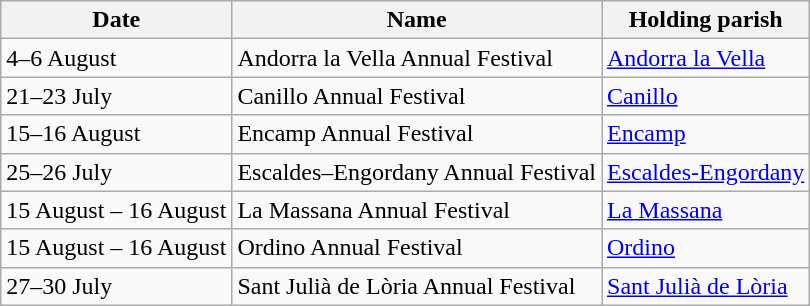<table class="wikitable sortable">
<tr>
<th>Date</th>
<th>Name</th>
<th>Holding parish</th>
</tr>
<tr --->
<td>4–6 August</td>
<td>Andorra la Vella Annual Festival</td>
<td><a href='#'>Andorra la Vella</a></td>
</tr>
<tr --->
<td>21–23 July</td>
<td>Canillo Annual Festival</td>
<td><a href='#'>Canillo</a></td>
</tr>
<tr --->
<td>15–16 August</td>
<td>Encamp Annual Festival</td>
<td><a href='#'>Encamp</a></td>
</tr>
<tr --->
<td>25–26 July</td>
<td>Escaldes–Engordany Annual Festival</td>
<td><a href='#'>Escaldes-Engordany</a></td>
</tr>
<tr --->
<td>15 August – 16 August</td>
<td>La Massana Annual Festival</td>
<td><a href='#'>La Massana</a></td>
</tr>
<tr --->
<td>15 August – 16 August</td>
<td>Ordino Annual Festival</td>
<td><a href='#'>Ordino</a></td>
</tr>
<tr --->
<td>27–30 July</td>
<td>Sant Julià de Lòria Annual Festival</td>
<td><a href='#'>Sant Julià de Lòria</a></td>
</tr>
</table>
